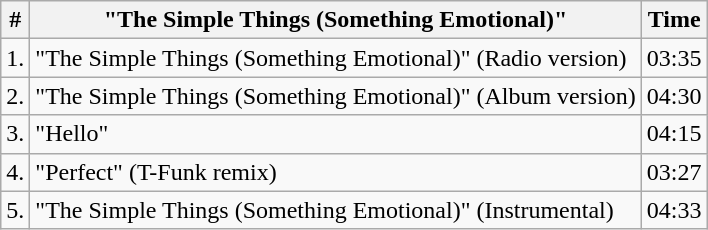<table class="wikitable">
<tr>
<th>#</th>
<th width="">"The Simple Things (Something Emotional)"</th>
<th>Time</th>
</tr>
<tr>
<td>1.</td>
<td>"The Simple Things (Something Emotional)" (Radio version)</td>
<td>03:35</td>
</tr>
<tr>
<td>2.</td>
<td>"The Simple Things (Something Emotional)" (Album version)</td>
<td>04:30</td>
</tr>
<tr>
<td>3.</td>
<td>"Hello"</td>
<td>04:15</td>
</tr>
<tr>
<td>4.</td>
<td>"Perfect" (T-Funk remix)</td>
<td>03:27</td>
</tr>
<tr>
<td>5.</td>
<td>"The Simple Things (Something Emotional)" (Instrumental)</td>
<td>04:33</td>
</tr>
</table>
